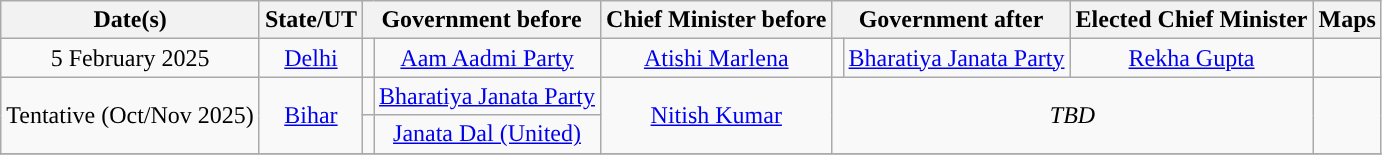<table class="wikitable" style="text-align:center;">
<tr>
<th>Date(s)</th>
<th>State/UT</th>
<th colspan="2">Government before</th>
<th>Chief Minister before</th>
<th colspan="2">Government after</th>
<th>Elected Chief Minister</th>
<th>Maps</th>
</tr>
<tr>
<td>5 February 2025</td>
<td><a href='#'>Delhi</a></td>
<td></td>
<td><a href='#'>Aam Aadmi Party</a></td>
<td><a href='#'>Atishi Marlena</a></td>
<td></td>
<td><a href='#'>Bharatiya Janata Party</a></td>
<td><a href='#'>Rekha Gupta</a></td>
<td></td>
</tr>
<tr>
<td rowspan="2">Tentative (Oct/Nov 2025)</td>
<td rowspan="2"><a href='#'>Bihar</a></td>
<td></td>
<td><a href='#'>Bharatiya Janata Party</a></td>
<td rowspan="2"><a href='#'>Nitish Kumar</a></td>
<td colspan="3" rowspan="2"><em>TBD</em></td>
<td rowspan="2"></td>
</tr>
<tr>
<td></td>
<td><a href='#'>Janata Dal (United)</a></td>
</tr>
<tr>
</tr>
</table>
